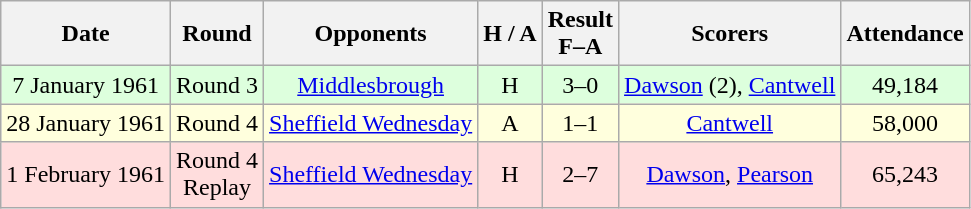<table class="wikitable" style="text-align:center">
<tr>
<th>Date</th>
<th>Round</th>
<th>Opponents</th>
<th>H / A</th>
<th>Result<br>F–A</th>
<th>Scorers</th>
<th>Attendance</th>
</tr>
<tr bgcolor="#ddffdd">
<td>7 January 1961</td>
<td>Round 3</td>
<td><a href='#'>Middlesbrough</a></td>
<td>H</td>
<td>3–0</td>
<td><a href='#'>Dawson</a> (2), <a href='#'>Cantwell</a></td>
<td>49,184</td>
</tr>
<tr bgcolor="#ffffdd">
<td>28 January 1961</td>
<td>Round 4</td>
<td><a href='#'>Sheffield Wednesday</a></td>
<td>A</td>
<td>1–1</td>
<td><a href='#'>Cantwell</a></td>
<td>58,000</td>
</tr>
<tr bgcolor="#ffdddd">
<td>1 February 1961</td>
<td>Round 4<br>Replay</td>
<td><a href='#'>Sheffield Wednesday</a></td>
<td>H</td>
<td>2–7</td>
<td><a href='#'>Dawson</a>, <a href='#'>Pearson</a></td>
<td>65,243</td>
</tr>
</table>
